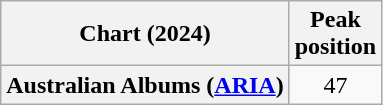<table class="wikitable plainrowheaders" style="text-align:center">
<tr>
<th scope="col">Chart (2024)</th>
<th scope="col">Peak<br>position</th>
</tr>
<tr>
<th scope="row">Australian Albums (<a href='#'>ARIA</a>)</th>
<td>47</td>
</tr>
</table>
